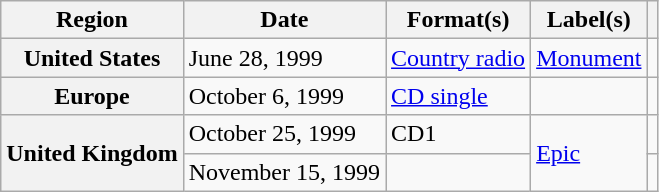<table class="wikitable plainrowheaders">
<tr>
<th scope="col">Region</th>
<th scope="col">Date</th>
<th scope="col">Format(s)</th>
<th scope="col">Label(s)</th>
<th scope="col"></th>
</tr>
<tr>
<th scope="row">United States</th>
<td>June 28, 1999</td>
<td><a href='#'>Country radio</a></td>
<td><a href='#'>Monument</a></td>
<td></td>
</tr>
<tr>
<th scope="row">Europe</th>
<td>October 6, 1999</td>
<td><a href='#'>CD single</a></td>
<td></td>
<td></td>
</tr>
<tr>
<th scope="row" rowspan="2">United Kingdom</th>
<td>October 25, 1999</td>
<td>CD1</td>
<td rowspan="2"><a href='#'>Epic</a></td>
<td></td>
</tr>
<tr>
<td>November 15, 1999</td>
<td></td>
<td></td>
</tr>
</table>
